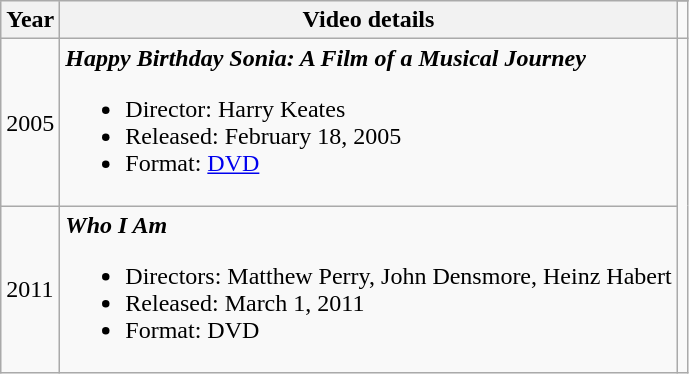<table class="wikitable">
<tr>
<th rowspan="2">Year</th>
<th rowspan="2">Video details</th>
</tr>
<tr>
<td></td>
</tr>
<tr>
<td>2005</td>
<td align="left"><strong><em>Happy Birthday Sonia: A Film of a Musical Journey</em></strong><br><ul><li>Director: Harry Keates</li><li>Released: February 18, 2005</li><li>Format: <a href='#'>DVD</a></li></ul></td>
</tr>
<tr>
<td>2011</td>
<td align="left"><strong><em>Who I Am</em></strong><br><ul><li>Directors: Matthew Perry, John Densmore, Heinz Habert</li><li>Released: March 1, 2011</li><li>Format: DVD</li></ul></td>
</tr>
</table>
